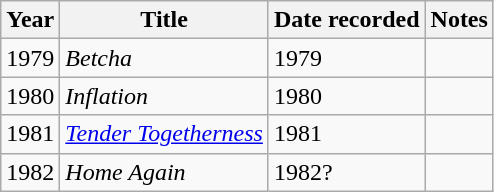<table class="wikitable">
<tr>
<th>Year</th>
<th>Title</th>
<th>Date recorded</th>
<th>Notes</th>
</tr>
<tr>
<td>1979</td>
<td><em>Betcha</em></td>
<td>1979</td>
<td></td>
</tr>
<tr>
<td>1980</td>
<td><em>Inflation</em></td>
<td>1980</td>
<td></td>
</tr>
<tr>
<td>1981</td>
<td><em><a href='#'>Tender Togetherness</a></em></td>
<td>1981</td>
<td></td>
</tr>
<tr>
<td>1982</td>
<td><em>Home Again</em></td>
<td>1982?</td>
<td></td>
</tr>
</table>
